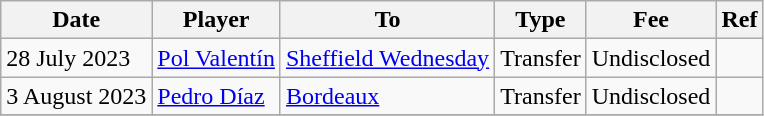<table class="wikitable">
<tr>
<th>Date</th>
<th>Player</th>
<th>To</th>
<th>Type</th>
<th>Fee</th>
<th>Ref</th>
</tr>
<tr>
<td>28 July 2023</td>
<td> <a href='#'>Pol Valentín</a></td>
<td> <a href='#'>Sheffield Wednesday</a></td>
<td>Transfer</td>
<td>Undisclosed</td>
<td></td>
</tr>
<tr>
<td>3 August 2023</td>
<td> <a href='#'>Pedro Díaz</a></td>
<td> <a href='#'>Bordeaux</a></td>
<td>Transfer</td>
<td>Undisclosed</td>
<td></td>
</tr>
<tr>
</tr>
</table>
